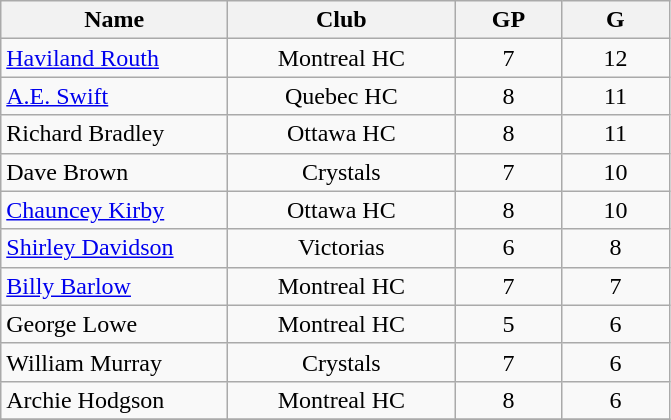<table class="wikitable" style="text-align:center;">
<tr>
<th style="width:9em">Name</th>
<th style="width:9em">Club</th>
<th style="width:4em">GP</th>
<th style="width:4em">G</th>
</tr>
<tr>
<td align="left"><a href='#'>Haviland Routh</a></td>
<td>Montreal HC</td>
<td>7</td>
<td>12</td>
</tr>
<tr>
<td align="left"><a href='#'>A.E. Swift</a></td>
<td>Quebec HC</td>
<td>8</td>
<td>11</td>
</tr>
<tr>
<td align="left">Richard Bradley</td>
<td>Ottawa HC</td>
<td>8</td>
<td>11</td>
</tr>
<tr>
<td align="left">Dave Brown</td>
<td>Crystals</td>
<td>7</td>
<td>10</td>
</tr>
<tr>
<td align="left"><a href='#'>Chauncey Kirby</a></td>
<td>Ottawa HC</td>
<td>8</td>
<td>10</td>
</tr>
<tr>
<td align="left"><a href='#'>Shirley Davidson</a></td>
<td>Victorias</td>
<td>6</td>
<td>8</td>
</tr>
<tr>
<td align="left"><a href='#'>Billy Barlow</a></td>
<td>Montreal HC</td>
<td>7</td>
<td>7</td>
</tr>
<tr>
<td align="left">George Lowe</td>
<td>Montreal HC</td>
<td>5</td>
<td>6</td>
</tr>
<tr>
<td align="left">William Murray</td>
<td>Crystals</td>
<td>7</td>
<td>6</td>
</tr>
<tr>
<td align="left">Archie Hodgson</td>
<td>Montreal HC</td>
<td>8</td>
<td>6</td>
</tr>
<tr>
</tr>
</table>
